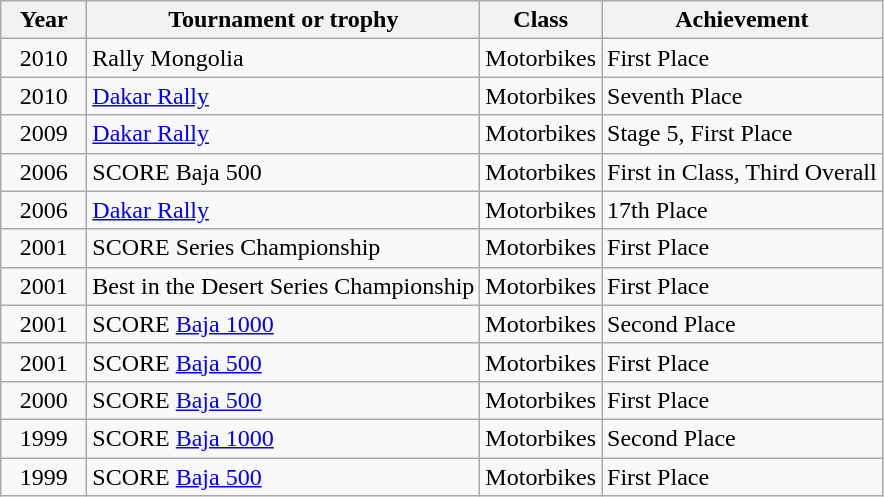<table class="wikitable">
<tr>
<th width="50"><strong>Year</strong></th>
<th><strong>Tournament or trophy</strong></th>
<th>Class</th>
<th>Achievement</th>
</tr>
<tr>
<td align="center">2010</td>
<td>Rally Mongolia</td>
<td>Motorbikes</td>
<td>First Place</td>
</tr>
<tr>
<td align="center">2010</td>
<td><a href='#'>Dakar Rally</a></td>
<td>Motorbikes</td>
<td>Seventh Place</td>
</tr>
<tr>
<td align="center">2009</td>
<td><a href='#'>Dakar Rally</a></td>
<td>Motorbikes</td>
<td>Stage 5, First Place</td>
</tr>
<tr>
<td align="center">2006</td>
<td>SCORE Baja 500</td>
<td>Motorbikes</td>
<td>First in Class, Third Overall</td>
</tr>
<tr>
<td align="center">2006</td>
<td><a href='#'>Dakar Rally</a></td>
<td>Motorbikes</td>
<td>17th Place</td>
</tr>
<tr>
<td align="center">2001</td>
<td>SCORE Series Championship</td>
<td>Motorbikes</td>
<td>First Place</td>
</tr>
<tr>
<td align="center">2001</td>
<td>Best in the Desert Series Championship</td>
<td>Motorbikes</td>
<td>First Place</td>
</tr>
<tr>
<td align="center">2001</td>
<td>SCORE <a href='#'>Baja 1000</a></td>
<td>Motorbikes</td>
<td>Second Place</td>
</tr>
<tr>
<td align="center">2001</td>
<td>SCORE <a href='#'>Baja 500</a></td>
<td>Motorbikes</td>
<td>First Place</td>
</tr>
<tr>
<td align="center">2000</td>
<td>SCORE <a href='#'>Baja 500</a></td>
<td>Motorbikes</td>
<td>First Place</td>
</tr>
<tr>
<td align="center">1999</td>
<td>SCORE <a href='#'>Baja 1000</a></td>
<td>Motorbikes</td>
<td>Second Place</td>
</tr>
<tr>
<td align="center">1999</td>
<td>SCORE <a href='#'>Baja 500</a></td>
<td>Motorbikes</td>
<td>First Place</td>
</tr>
</table>
